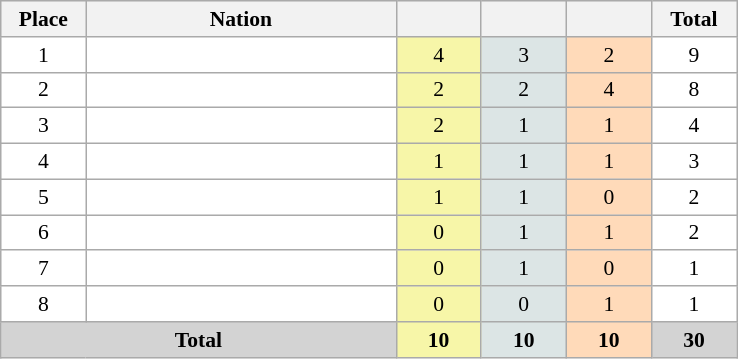<table class=wikitable style="border:1px solid #AAAAAA;font-size:90%">
<tr bgcolor="#EFEFEF">
<th width=50>Place</th>
<th width=200>Nation</th>
<th width=50></th>
<th width=50></th>
<th width=50></th>
<th width=50>Total</th>
</tr>
<tr align="center" valign="top" bgcolor="#FFFFFF">
<td>1</td>
<td align="left"></td>
<td style="background:#F7F6A8;">4</td>
<td style="background:#DCE5E5;">3</td>
<td style="background:#FFDAB9;">2</td>
<td>9</td>
</tr>
<tr align="center" valign="top" bgcolor="#FFFFFF">
<td>2</td>
<td align="left"></td>
<td style="background:#F7F6A8;">2</td>
<td style="background:#DCE5E5;">2</td>
<td style="background:#FFDAB9;">4</td>
<td>8</td>
</tr>
<tr align="center" valign="top" bgcolor="#FFFFFF">
<td>3</td>
<td align="left"></td>
<td style="background:#F7F6A8;">2</td>
<td style="background:#DCE5E5;">1</td>
<td style="background:#FFDAB9;">1</td>
<td>4</td>
</tr>
<tr align="center" valign="top" bgcolor="#FFFFFF">
<td>4</td>
<td align="left"></td>
<td style="background:#F7F6A8;">1</td>
<td style="background:#DCE5E5;">1</td>
<td style="background:#FFDAB9;">1</td>
<td>3</td>
</tr>
<tr align="center" valign="top" bgcolor="#FFFFFF">
<td>5</td>
<td align="left"></td>
<td style="background:#F7F6A8;">1</td>
<td style="background:#DCE5E5;">1</td>
<td style="background:#FFDAB9;">0</td>
<td>2</td>
</tr>
<tr align="center" valign="top" bgcolor="#FFFFFF">
<td>6</td>
<td align="left"></td>
<td style="background:#F7F6A8;">0</td>
<td style="background:#DCE5E5;">1</td>
<td style="background:#FFDAB9;">1</td>
<td>2</td>
</tr>
<tr align="center" valign="top" bgcolor="#FFFFFF">
<td>7</td>
<td align="left"></td>
<td style="background:#F7F6A8;">0</td>
<td style="background:#DCE5E5;">1</td>
<td style="background:#FFDAB9;">0</td>
<td>1</td>
</tr>
<tr align="center" valign="top" bgcolor="#FFFFFF">
<td>8</td>
<td align="left"></td>
<td style="background:#F7F6A8;">0</td>
<td style="background:#DCE5E5;">0</td>
<td style="background:#FFDAB9;">1</td>
<td>1</td>
</tr>
<tr align="center">
<td colspan="2" bgcolor=D3D3D3><strong>Total</strong></td>
<td style="background:#F7F6A8;"><strong>10</strong></td>
<td style="background:#DCE5E5;"><strong>10</strong></td>
<td style="background:#FFDAB9;"><strong>10</strong></td>
<td bgcolor=D3D3D3><strong>30</strong></td>
</tr>
</table>
